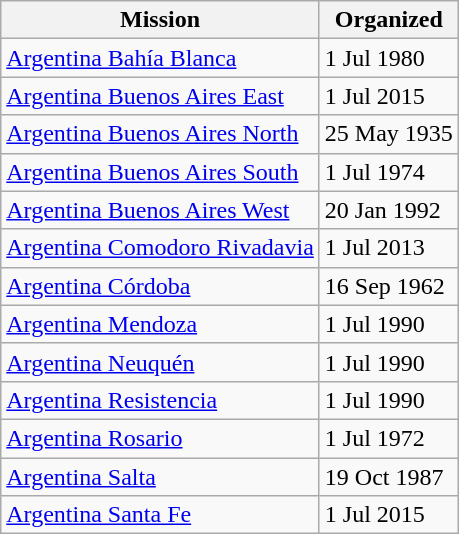<table class="wikitable sortable">
<tr>
<th>Mission</th>
<th data-sort-type=date>Organized</th>
</tr>
<tr>
<td><a href='#'>Argentina Bahía Blanca</a></td>
<td>1 Jul 1980</td>
</tr>
<tr>
<td><a href='#'>Argentina Buenos Aires East</a></td>
<td>1 Jul 2015</td>
</tr>
<tr>
<td><a href='#'>Argentina Buenos Aires North</a></td>
<td>25 May 1935</td>
</tr>
<tr>
<td><a href='#'>Argentina Buenos Aires South</a></td>
<td>1 Jul 1974</td>
</tr>
<tr>
<td><a href='#'>Argentina Buenos Aires West</a></td>
<td>20 Jan 1992</td>
</tr>
<tr>
<td><a href='#'>Argentina Comodoro Rivadavia</a></td>
<td>1 Jul 2013</td>
</tr>
<tr>
<td><a href='#'>Argentina Córdoba</a></td>
<td>16 Sep 1962</td>
</tr>
<tr>
<td><a href='#'>Argentina Mendoza</a></td>
<td>1 Jul 1990</td>
</tr>
<tr>
<td><a href='#'>Argentina Neuquén</a></td>
<td>1 Jul 1990</td>
</tr>
<tr>
<td><a href='#'>Argentina Resistencia</a></td>
<td>1 Jul 1990</td>
</tr>
<tr>
<td><a href='#'>Argentina Rosario</a></td>
<td>1 Jul 1972</td>
</tr>
<tr>
<td><a href='#'>Argentina Salta</a></td>
<td>19 Oct 1987</td>
</tr>
<tr>
<td><a href='#'>Argentina Santa Fe</a></td>
<td>1 Jul 2015</td>
</tr>
</table>
